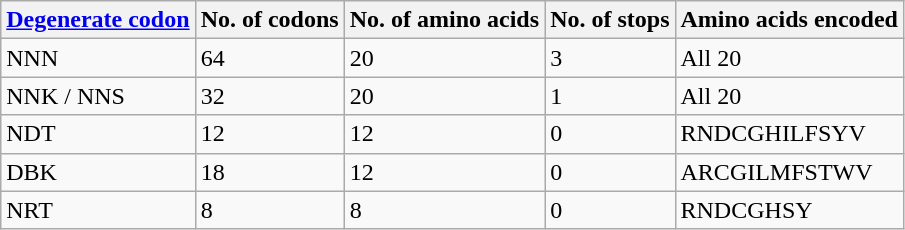<table class="wikitable">
<tr>
<th><a href='#'>Degenerate codon</a></th>
<th>No. of codons</th>
<th>No. of amino acids</th>
<th>No. of stops</th>
<th>Amino acids encoded</th>
</tr>
<tr>
<td>NNN</td>
<td>64</td>
<td>20</td>
<td>3</td>
<td>All 20</td>
</tr>
<tr>
<td>NNK / NNS</td>
<td>32</td>
<td>20</td>
<td>1</td>
<td>All 20</td>
</tr>
<tr>
<td>NDT</td>
<td>12</td>
<td>12</td>
<td>0</td>
<td>RNDCGHILFSYV</td>
</tr>
<tr>
<td>DBK</td>
<td>18</td>
<td>12</td>
<td>0</td>
<td>ARCGILMFSTWV</td>
</tr>
<tr>
<td>NRT</td>
<td>8</td>
<td>8</td>
<td>0</td>
<td>RNDCGHSY</td>
</tr>
</table>
